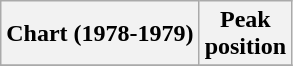<table class="wikitable sortable plainrowheaders" style="text-align:center;">
<tr>
<th>Chart (1978-1979)</th>
<th>Peak<br>position</th>
</tr>
<tr>
</tr>
</table>
